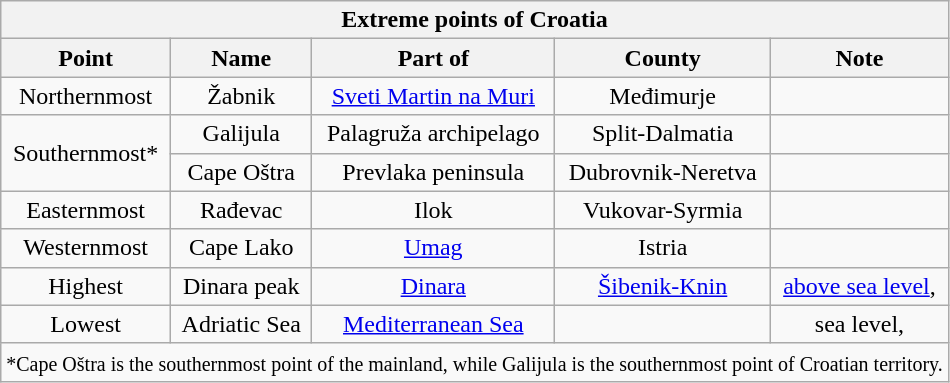<table class="wikitable">
<tr>
<th colspan=5>Extreme points of Croatia</th>
</tr>
<tr>
<th>Point</th>
<th>Name</th>
<th>Part of</th>
<th>County</th>
<th>Note</th>
</tr>
<tr align=center>
<td>Northernmost</td>
<td>Žabnik</td>
<td><a href='#'>Sveti Martin na Muri</a></td>
<td>Međimurje</td>
<td></td>
</tr>
<tr align=center>
<td rowspan=2>Southernmost*</td>
<td>Galijula</td>
<td>Palagruža archipelago</td>
<td>Split-Dalmatia</td>
<td></td>
</tr>
<tr align=center>
<td>Cape Oštra</td>
<td>Prevlaka peninsula</td>
<td>Dubrovnik-Neretva</td>
<td></td>
</tr>
<tr align=center>
<td>Easternmost</td>
<td>Rađevac</td>
<td>Ilok</td>
<td>Vukovar-Syrmia</td>
<td></td>
</tr>
<tr align=center>
<td>Westernmost</td>
<td>Cape Lako</td>
<td><a href='#'>Umag</a></td>
<td>Istria</td>
<td></td>
</tr>
<tr align=center>
<td>Highest</td>
<td>Dinara peak</td>
<td><a href='#'>Dinara</a></td>
<td><a href='#'>Šibenik-Knin</a></td>
<td> <a href='#'>above sea level</a>,<br></td>
</tr>
<tr align=center>
<td>Lowest</td>
<td>Adriatic Sea</td>
<td><a href='#'>Mediterranean Sea</a></td>
<td></td>
<td>sea level, </td>
</tr>
<tr>
<td colspan=5><small>*Cape Oštra is the southernmost point of the mainland, while Galijula is the southernmost point of Croatian territory.</small></td>
</tr>
</table>
